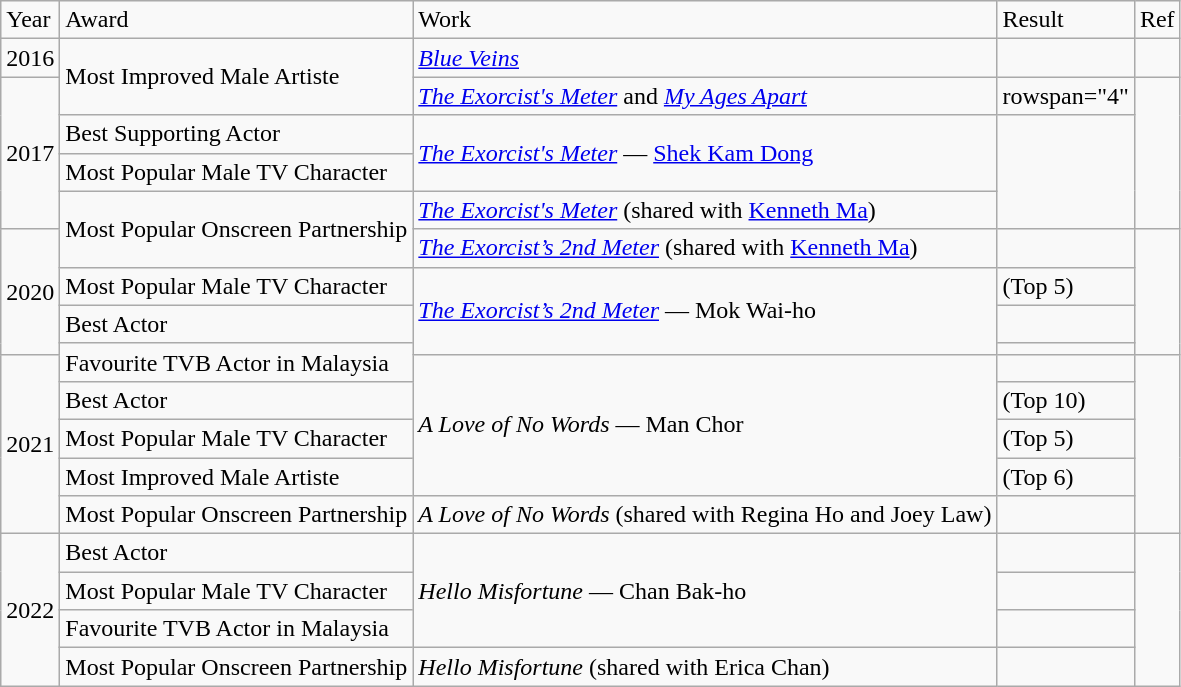<table class="wikitable">
<tr>
<td>Year</td>
<td>Award</td>
<td>Work</td>
<td>Result</td>
<td>Ref</td>
</tr>
<tr>
<td>2016</td>
<td rowspan="2">Most Improved Male Artiste</td>
<td><em><a href='#'>Blue Veins</a></em></td>
<td></td>
<td></td>
</tr>
<tr>
<td rowspan="4">2017</td>
<td><em><a href='#'>The Exorcist's Meter</a></em> and  <em><a href='#'>My Ages Apart</a></em></td>
<td>rowspan="4" </td>
<td rowspan="4"></td>
</tr>
<tr>
<td>Best Supporting Actor</td>
<td rowspan="2"><em><a href='#'>The Exorcist's Meter</a></em> — <a href='#'>Shek Kam Dong</a></td>
</tr>
<tr>
<td>Most Popular Male TV Character</td>
</tr>
<tr>
<td rowspan="2">Most Popular Onscreen Partnership</td>
<td><em><a href='#'>The Exorcist's Meter</a></em> (shared with <a href='#'>Kenneth Ma</a>)</td>
</tr>
<tr>
<td rowspan="4">2020</td>
<td><em><a href='#'>The Exorcist’s 2nd Meter</a></em> (shared with <a href='#'>Kenneth Ma</a>)</td>
<td></td>
<td rowspan="4"></td>
</tr>
<tr>
<td>Most Popular Male TV Character</td>
<td rowspan="3"><em><a href='#'>The Exorcist’s 2nd Meter</a></em> — Mok Wai-ho</td>
<td> (Top 5)</td>
</tr>
<tr>
<td>Best Actor</td>
<td></td>
</tr>
<tr>
<td rowspan="2">Favourite TVB Actor in Malaysia</td>
<td></td>
</tr>
<tr>
<td rowspan="5">2021</td>
<td rowspan="4"><em>A Love of No Words</em> — Man Chor</td>
<td></td>
<td rowspan="5"></td>
</tr>
<tr>
<td>Best Actor</td>
<td> (Top 10)</td>
</tr>
<tr>
<td>Most Popular Male TV Character</td>
<td> (Top 5)</td>
</tr>
<tr>
<td>Most Improved Male Artiste</td>
<td> (Top 6)</td>
</tr>
<tr>
<td>Most Popular Onscreen Partnership</td>
<td><em>A Love of No Words</em> (shared with Regina Ho and Joey Law)</td>
<td></td>
</tr>
<tr>
<td rowspan="4">2022</td>
<td>Best Actor</td>
<td rowspan="3"><em>Hello Misfortune</em> — Chan Bak-ho</td>
<td></td>
<td rowspan="4"></td>
</tr>
<tr>
<td>Most Popular Male TV Character</td>
<td></td>
</tr>
<tr>
<td>Favourite TVB Actor in Malaysia</td>
<td></td>
</tr>
<tr>
<td>Most Popular Onscreen Partnership</td>
<td><em>Hello Misfortune</em> (shared with Erica Chan)</td>
<td></td>
</tr>
</table>
